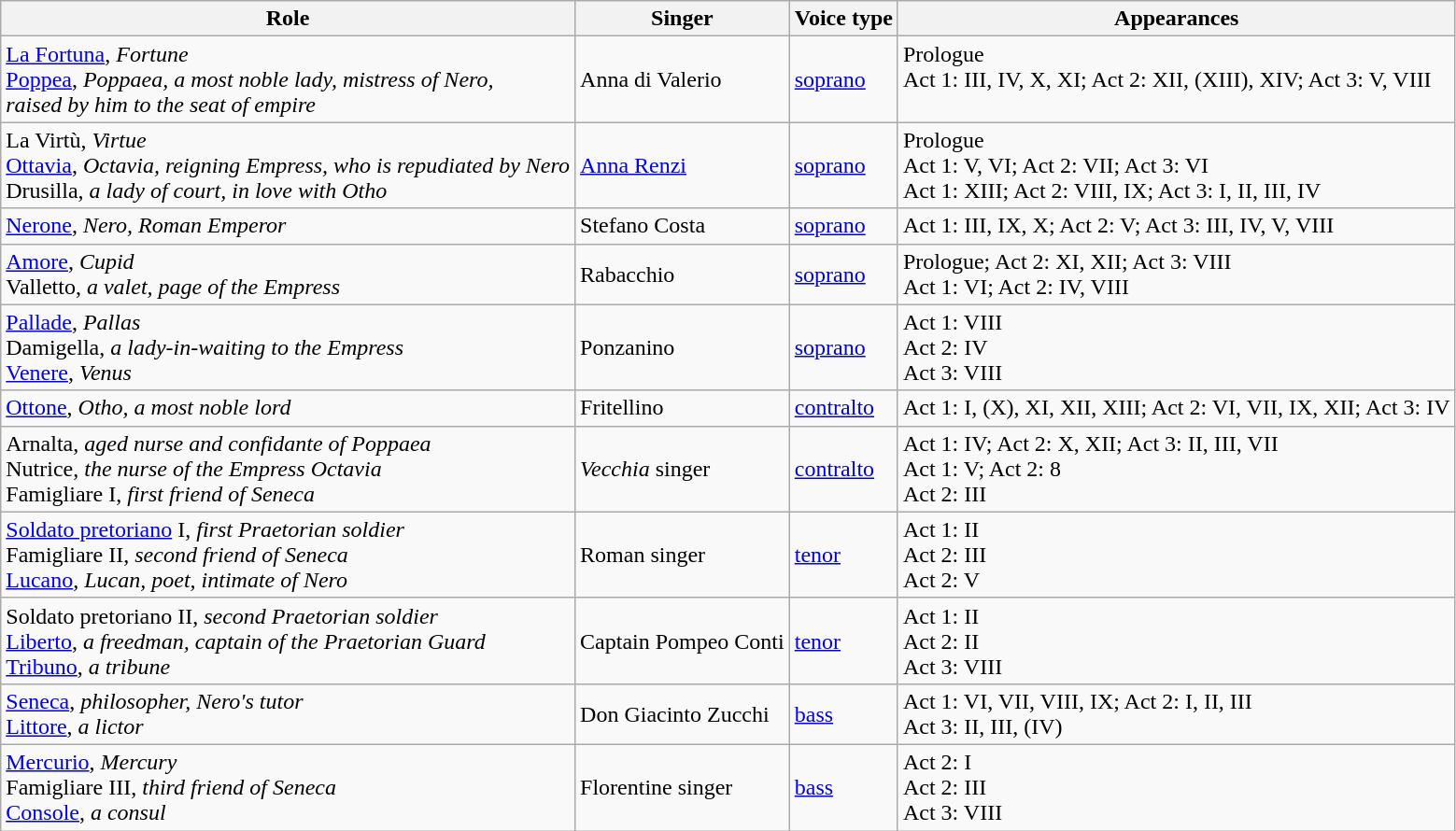<table class="wikitable">
<tr>
<th>Role</th>
<th>Singer</th>
<th>Voice type</th>
<th>Appearances</th>
</tr>
<tr>
<td><a href='#'>La Fortuna</a>, <em>Fortune</em><br><a href='#'>Poppea</a>, <em>Poppaea, a most noble lady, mistress of Nero,<br>raised by him to the seat of empire</em></td>
<td>Anna di Valerio</td>
<td><a href='#'>soprano</a></td>
<td valign="top">Prologue<br>Act 1: III, IV, X, XI; Act 2: XII, (XIII), XIV; Act 3: V, VIII</td>
</tr>
<tr>
<td>La Virtù, <em>Virtue</em><br><a href='#'>Ottavia</a>, <em>Octavia, reigning Empress, who is repudiated by Nero</em><br>Drusilla, <em>a lady of court, in love with Otho</em></td>
<td><a href='#'>Anna Renzi</a></td>
<td><a href='#'>soprano</a></td>
<td>Prologue<br>Act 1: V, VI; Act 2: VII; Act 3: VI<br>Act 1: XIII; Act 2: VIII, IX; Act 3: I, II, III, IV</td>
</tr>
<tr>
<td><a href='#'>Nerone</a>, <em>Nero, Roman Emperor</em></td>
<td>Stefano Costa</td>
<td><a href='#'>soprano</a></td>
<td>Act 1: III, IX, X; Act 2: V; Act 3: III, IV, V, VIII</td>
</tr>
<tr>
<td><a href='#'>Amore</a>, <em>Cupid</em><br>Valletto, <em>a valet, page of the Empress</em></td>
<td>Rabacchio</td>
<td><a href='#'>soprano</a></td>
<td>Prologue; Act 2: XI, XII; Act 3: VIII<br>Act 1: VI; Act 2: IV, VIII</td>
</tr>
<tr>
<td><a href='#'>Pallade</a>, <em>Pallas</em><br>Damigella, <em>a lady-in-waiting to the Empress</em><br><a href='#'>Venere</a>, <em>Venus</em></td>
<td>Ponzanino</td>
<td><a href='#'>soprano</a></td>
<td>Act 1: VIII<br>Act 2: IV<br>Act 3: VIII</td>
</tr>
<tr>
<td><a href='#'>Ottone</a>, <em>Otho, a most noble lord</em></td>
<td>Fritellino</td>
<td><a href='#'>contralto</a></td>
<td>Act 1: I, (X), XI, XII, XIII; Act 2: VI, VII, IX, XII; Act 3: IV</td>
</tr>
<tr>
<td>Arnalta, <em>aged nurse and confidante of Poppaea</em><br>Nutrice, <em>the nurse of the Empress Octavia</em><br>Famigliare I, <em>first friend of Seneca</em></td>
<td><em>Vecchia</em> singer</td>
<td><a href='#'>contralto</a></td>
<td>Act 1: IV; Act 2: X, XII; Act 3: II, III, VII<br>Act 1: V; Act 2: 8<br>Act 2: III</td>
</tr>
<tr>
<td><a href='#'>Soldato pretoriano</a> I, <em>first Praetorian soldier</em><br>Famigliare II, <em>second friend of Seneca</em><br><a href='#'>Lucano</a>, <em>Lucan, poet, intimate of Nero</em></td>
<td>Roman singer</td>
<td><a href='#'>tenor</a></td>
<td>Act 1: II<br>Act 2: III<br>Act 2: V</td>
</tr>
<tr>
<td>Soldato pretoriano II, <em>second Praetorian soldier</em><br><a href='#'>Liberto</a>, <em>a freedman, captain of the Praetorian Guard</em><br><a href='#'>Tribuno</a>, <em>a tribune</em></td>
<td>Captain Pompeo Conti</td>
<td><a href='#'>tenor</a></td>
<td>Act 1: II<br>Act 2: II<br>Act 3: VIII</td>
</tr>
<tr>
<td><a href='#'>Seneca</a>, <em>philosopher, Nero's tutor</em><br><a href='#'>Littore</a>, <em>a lictor</em></td>
<td>Don Giacinto Zucchi</td>
<td><a href='#'>bass</a></td>
<td>Act 1: VI, VII, VIII, IX; Act 2: I, II, III<br>Act 3: II, III, (IV)</td>
</tr>
<tr>
<td><a href='#'>Mercurio</a>, <em>Mercury</em><br>Famigliare III, <em>third friend of Seneca</em><br><a href='#'>Console</a>, <em>a consul</em></td>
<td>Florentine singer</td>
<td><a href='#'>bass</a></td>
<td>Act 2: I<br>Act 2: III<br>Act 3: VIII</td>
</tr>
</table>
